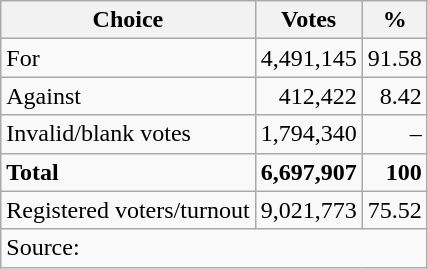<table class=wikitable style=text-align:right>
<tr>
<th>Choice</th>
<th>Votes</th>
<th>%</th>
</tr>
<tr>
<td align=left>For</td>
<td>4,491,145</td>
<td>91.58</td>
</tr>
<tr>
<td align=left>Against</td>
<td>412,422</td>
<td>8.42</td>
</tr>
<tr>
<td align=left>Invalid/blank votes</td>
<td>1,794,340</td>
<td>–</td>
</tr>
<tr>
<td align=left><strong>Total</strong></td>
<td><strong>6,697,907</strong></td>
<td><strong>100</strong></td>
</tr>
<tr>
<td align=left>Registered voters/turnout</td>
<td>9,021,773</td>
<td>75.52</td>
</tr>
<tr>
<td align=left colspan=3>Source: </td>
</tr>
</table>
